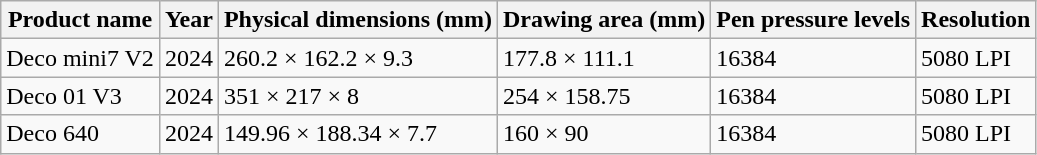<table class="wikitable sortable">
<tr>
<th>Product name</th>
<th>Year</th>
<th>Physical dimensions (mm)</th>
<th>Drawing area (mm)</th>
<th>Pen pressure levels</th>
<th>Resolution</th>
</tr>
<tr>
<td>Deco mini7 V2</td>
<td>2024</td>
<td>260.2 × 162.2 × 9.3</td>
<td>177.8 × 111.1</td>
<td>16384</td>
<td>5080 LPI</td>
</tr>
<tr>
<td>Deco 01 V3</td>
<td>2024</td>
<td>351 × 217 × 8</td>
<td>254 × 158.75</td>
<td>16384</td>
<td>5080 LPI</td>
</tr>
<tr>
<td>Deco 640</td>
<td>2024</td>
<td>149.96 × 188.34 × 7.7</td>
<td>160 × 90</td>
<td>16384</td>
<td>5080 LPI</td>
</tr>
</table>
